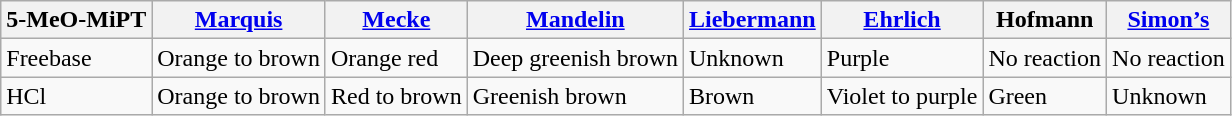<table class="wikitable">
<tr>
<th>5-MeO-MiPT</th>
<th><a href='#'>Marquis</a></th>
<th><a href='#'>Mecke</a></th>
<th><a href='#'>Mandelin</a></th>
<th><a href='#'>Liebermann</a></th>
<th><a href='#'>Ehrlich</a></th>
<th>Hofmann</th>
<th><a href='#'>Simon’s</a></th>
</tr>
<tr>
<td>Freebase</td>
<td>Orange to brown</td>
<td>Orange red</td>
<td>Deep greenish brown</td>
<td>Unknown</td>
<td>Purple</td>
<td>No reaction</td>
<td>No reaction</td>
</tr>
<tr>
<td>HCl</td>
<td>Orange to brown</td>
<td>Red to brown</td>
<td>Greenish brown</td>
<td>Brown</td>
<td>Violet to purple</td>
<td>Green</td>
<td>Unknown</td>
</tr>
</table>
